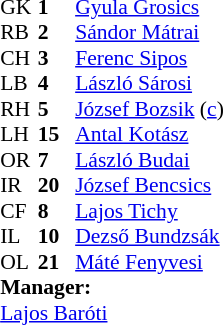<table cellspacing="0" cellpadding="0" style="font-size:90%; margin:0.2em auto;">
<tr>
<th width="25"></th>
<th width="25"></th>
</tr>
<tr>
<td>GK</td>
<td><strong>1</strong></td>
<td><a href='#'>Gyula Grosics</a></td>
</tr>
<tr>
<td>RB</td>
<td><strong>2</strong></td>
<td><a href='#'>Sándor Mátrai</a></td>
</tr>
<tr>
<td>CH</td>
<td><strong>3</strong></td>
<td><a href='#'>Ferenc Sipos</a></td>
<td></td>
</tr>
<tr>
<td>LB</td>
<td><strong>4</strong></td>
<td><a href='#'>László Sárosi</a></td>
</tr>
<tr>
<td>RH</td>
<td><strong>5</strong></td>
<td><a href='#'>József Bozsik</a> (<a href='#'>c</a>)</td>
</tr>
<tr>
<td>LH</td>
<td><strong>15</strong></td>
<td><a href='#'>Antal Kotász</a></td>
</tr>
<tr>
<td>OR</td>
<td><strong>7</strong></td>
<td><a href='#'>László Budai</a></td>
</tr>
<tr>
<td>IR</td>
<td><strong>20</strong></td>
<td><a href='#'>József Bencsics</a></td>
</tr>
<tr>
<td>CF</td>
<td><strong>8</strong></td>
<td><a href='#'>Lajos Tichy</a></td>
</tr>
<tr>
<td>IL</td>
<td><strong>10</strong></td>
<td><a href='#'>Dezső Bundzsák</a></td>
</tr>
<tr>
<td>OL</td>
<td><strong>21</strong></td>
<td><a href='#'>Máté Fenyvesi</a></td>
</tr>
<tr>
<td colspan=3><strong>Manager:</strong></td>
</tr>
<tr>
<td colspan=4><a href='#'>Lajos Baróti</a></td>
</tr>
</table>
